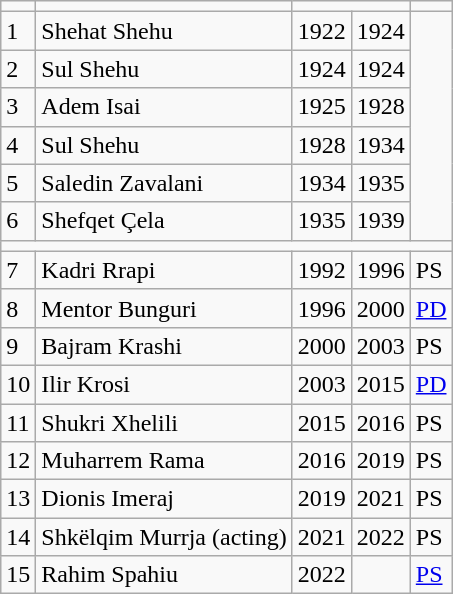<table class="wikitable sortable">
<tr>
<td><strong></strong></td>
<td><strong></strong></td>
<td colspan="2"><strong></strong></td>
<td><strong></strong></td>
</tr>
<tr>
<td>1</td>
<td>Shehat Shehu</td>
<td>1922</td>
<td>1924</td>
</tr>
<tr>
<td>2</td>
<td>Sul Shehu</td>
<td>1924</td>
<td>1924</td>
</tr>
<tr>
<td>3</td>
<td>Adem Isai</td>
<td>1925</td>
<td>1928</td>
</tr>
<tr>
<td>4</td>
<td>Sul Shehu</td>
<td>1928</td>
<td>1934</td>
</tr>
<tr>
<td>5</td>
<td>Saledin Zavalani</td>
<td>1934</td>
<td>1935</td>
</tr>
<tr>
<td>6</td>
<td>Shefqet Çela</td>
<td>1935</td>
<td>1939</td>
</tr>
<tr>
<td colspan="8" style="text-align:center;"></td>
</tr>
<tr>
<td>7</td>
<td>Kadri Rrapi</td>
<td>1992</td>
<td>1996</td>
<td>PS</td>
</tr>
<tr>
<td>8</td>
<td>Mentor Bunguri</td>
<td>1996</td>
<td>2000</td>
<td><a href='#'>PD</a></td>
</tr>
<tr>
<td>9</td>
<td>Bajram Krashi</td>
<td>2000</td>
<td>2003</td>
<td>PS</td>
</tr>
<tr>
<td>10</td>
<td>Ilir Krosi</td>
<td>2003</td>
<td>2015</td>
<td><a href='#'>PD</a></td>
</tr>
<tr>
<td>11</td>
<td>Shukri Xhelili</td>
<td>2015</td>
<td>2016</td>
<td>PS</td>
</tr>
<tr>
<td>12</td>
<td>Muharrem Rama</td>
<td>2016</td>
<td>2019</td>
<td>PS</td>
</tr>
<tr>
<td>13</td>
<td>Dionis Imeraj</td>
<td>2019</td>
<td>2021</td>
<td>PS</td>
</tr>
<tr>
<td>14</td>
<td>Shkëlqim Murrja (acting)</td>
<td>2021</td>
<td>2022</td>
<td>PS</td>
</tr>
<tr>
<td>15</td>
<td>Rahim Spahiu</td>
<td>2022</td>
<td></td>
<td><a href='#'>PS</a></td>
</tr>
</table>
